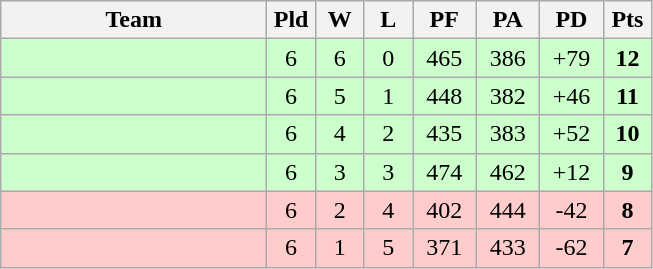<table class="wikitable" style="text-align:center;">
<tr>
<th width=170>Team</th>
<th width=25>Pld</th>
<th width=25>W</th>
<th width=25>L</th>
<th width=35>PF</th>
<th width=35>PA</th>
<th width=35>PD</th>
<th width=25>Pts</th>
</tr>
<tr bgcolor=ccffcc>
<td align="left"></td>
<td>6</td>
<td>6</td>
<td>0</td>
<td>465</td>
<td>386</td>
<td>+79</td>
<td><strong>12</strong></td>
</tr>
<tr bgcolor=ccffcc>
<td align="left"></td>
<td>6</td>
<td>5</td>
<td>1</td>
<td>448</td>
<td>382</td>
<td>+46</td>
<td><strong>11</strong></td>
</tr>
<tr bgcolor=ccffcc>
<td align="left"></td>
<td>6</td>
<td>4</td>
<td>2</td>
<td>435</td>
<td>383</td>
<td>+52</td>
<td><strong>10</strong></td>
</tr>
<tr bgcolor=ccffcc>
<td align="left"></td>
<td>6</td>
<td>3</td>
<td>3</td>
<td>474</td>
<td>462</td>
<td>+12</td>
<td><strong>9</strong></td>
</tr>
<tr bgcolor=ffcccc>
<td align="left"></td>
<td>6</td>
<td>2</td>
<td>4</td>
<td>402</td>
<td>444</td>
<td>-42</td>
<td><strong>8</strong></td>
</tr>
<tr bgcolor=ffcccc>
<td align="left"></td>
<td>6</td>
<td>1</td>
<td>5</td>
<td>371</td>
<td>433</td>
<td>-62</td>
<td><strong>7</strong></td>
</tr>
</table>
